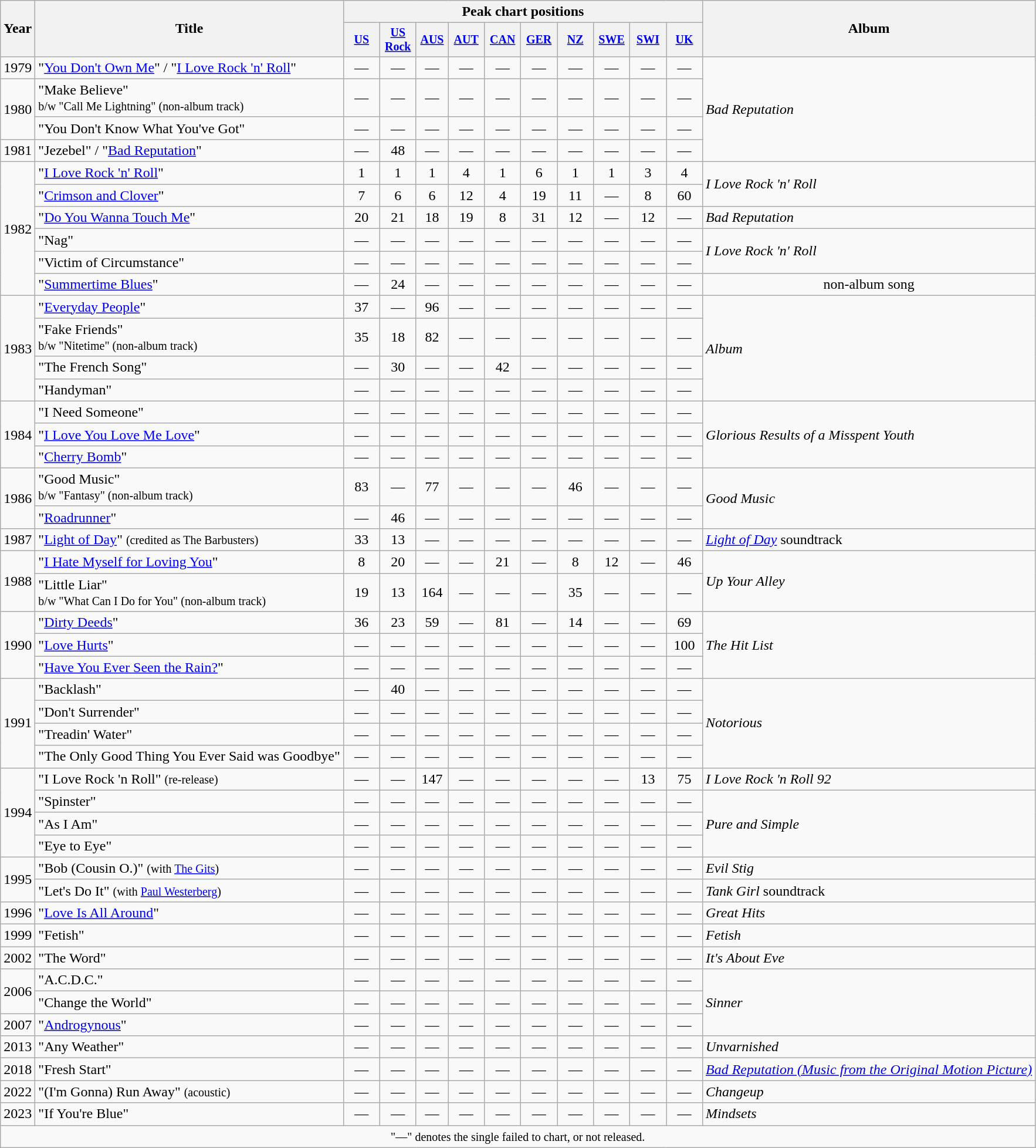<table class="wikitable" style="text-align:center;">
<tr>
<th rowspan="2">Year</th>
<th rowspan="2">Title</th>
<th colspan="10">Peak chart positions</th>
<th rowspan="2">Album</th>
</tr>
<tr style="font-size:smaller;">
<th width="35"><a href='#'>US</a><br></th>
<th width="35"><a href='#'>US Rock</a><br></th>
<th width="30"><a href='#'>AUS</a><br></th>
<th width="35"><a href='#'>AUT</a><br></th>
<th width="35"><a href='#'>CAN</a></th>
<th width="35"><a href='#'>GER</a><br></th>
<th width="35"><a href='#'>NZ</a><br></th>
<th width="35"><a href='#'>SWE</a><br></th>
<th width="35"><a href='#'>SWI</a><br></th>
<th width="35"><a href='#'>UK</a><br></th>
</tr>
<tr>
<td>1979</td>
<td align="left">"<a href='#'>You Don't Own Me</a>" / "<a href='#'>I Love Rock 'n' Roll</a>"</td>
<td>—</td>
<td>—</td>
<td>—</td>
<td>—</td>
<td>—</td>
<td>—</td>
<td>—</td>
<td>—</td>
<td>—</td>
<td>—</td>
<td align="left" rowspan="4"><em>Bad Reputation</em></td>
</tr>
<tr>
<td rowspan="2">1980</td>
<td align="left">"Make Believe"<br><small>b/w "Call Me Lightning" (non-album track)</small></td>
<td>—</td>
<td>—</td>
<td>—</td>
<td>—</td>
<td>—</td>
<td>—</td>
<td>—</td>
<td>—</td>
<td>—</td>
<td>—</td>
</tr>
<tr>
<td align="left">"You Don't Know What You've Got"</td>
<td>—</td>
<td>—</td>
<td>—</td>
<td>—</td>
<td>—</td>
<td>—</td>
<td>—</td>
<td>—</td>
<td>—</td>
<td>—</td>
</tr>
<tr>
<td>1981</td>
<td align="left">"Jezebel" / "<a href='#'>Bad Reputation</a>"</td>
<td>—</td>
<td>48</td>
<td>—</td>
<td>—</td>
<td>—</td>
<td>—</td>
<td>—</td>
<td>—</td>
<td>—</td>
<td>—</td>
</tr>
<tr>
<td rowspan="6">1982</td>
<td align="left">"<a href='#'>I Love Rock 'n' Roll</a>"</td>
<td>1</td>
<td>1</td>
<td>1</td>
<td>4</td>
<td>1</td>
<td>6</td>
<td>1</td>
<td>1</td>
<td>3</td>
<td>4</td>
<td align="left" rowspan="2"><em>I Love Rock 'n' Roll</em></td>
</tr>
<tr>
<td align="left">"<a href='#'>Crimson and Clover</a>"</td>
<td>7</td>
<td>6</td>
<td>6</td>
<td>12</td>
<td>4</td>
<td>19</td>
<td>11</td>
<td>—</td>
<td>8</td>
<td>60</td>
</tr>
<tr>
<td align="left">"<a href='#'>Do You Wanna Touch Me</a>"</td>
<td>20</td>
<td>21</td>
<td>18</td>
<td>19</td>
<td>8</td>
<td>31</td>
<td>12</td>
<td>—</td>
<td>12</td>
<td>—</td>
<td align="left"><em>Bad Reputation</em></td>
</tr>
<tr>
<td align="left">"Nag"</td>
<td>—</td>
<td>—</td>
<td>—</td>
<td>—</td>
<td>—</td>
<td>—</td>
<td>—</td>
<td>—</td>
<td>—</td>
<td>—</td>
<td rowspan="2" align="left"><em>I Love Rock 'n' Roll</em></td>
</tr>
<tr>
<td align="left">"Victim of Circumstance"</td>
<td>—</td>
<td>—</td>
<td>—</td>
<td>—</td>
<td>—</td>
<td>—</td>
<td>—</td>
<td>—</td>
<td>—</td>
<td>—</td>
</tr>
<tr>
<td align="left">"<a href='#'>Summertime Blues</a>"</td>
<td>—</td>
<td>24</td>
<td>—</td>
<td>—</td>
<td>—</td>
<td>—</td>
<td>—</td>
<td>—</td>
<td>—</td>
<td>—</td>
<td>non-album song</td>
</tr>
<tr>
<td rowspan="4">1983</td>
<td align="left">"<a href='#'>Everyday People</a>"</td>
<td>37</td>
<td>—</td>
<td>96</td>
<td>—</td>
<td>—</td>
<td>—</td>
<td>—</td>
<td>—</td>
<td>—</td>
<td>—</td>
<td align="left" rowspan="4"><em>Album</em></td>
</tr>
<tr>
<td align="left">"Fake Friends"<br><small>b/w "Nitetime" (non-album track)</small></td>
<td>35</td>
<td>18</td>
<td>82</td>
<td>—</td>
<td>—</td>
<td>—</td>
<td>—</td>
<td>—</td>
<td>—</td>
<td>—</td>
</tr>
<tr>
<td align="left">"The French Song"</td>
<td>—</td>
<td>30</td>
<td>—</td>
<td>—</td>
<td>42</td>
<td>—</td>
<td>—</td>
<td>—</td>
<td>—</td>
<td>—</td>
</tr>
<tr>
<td align="left">"Handyman"</td>
<td>—</td>
<td>—</td>
<td>—</td>
<td>—</td>
<td>—</td>
<td>—</td>
<td>—</td>
<td>—</td>
<td>—</td>
<td>—</td>
</tr>
<tr>
<td rowspan="3">1984</td>
<td align="left">"I Need Someone"</td>
<td>—</td>
<td>—</td>
<td>—</td>
<td>—</td>
<td>—</td>
<td>—</td>
<td>—</td>
<td>—</td>
<td>—</td>
<td>—</td>
<td align="left" rowspan="3"><em>Glorious Results of a Misspent Youth</em></td>
</tr>
<tr>
<td align="left">"<a href='#'>I Love You Love Me Love</a>"</td>
<td>—</td>
<td>—</td>
<td>—</td>
<td>—</td>
<td>—</td>
<td>—</td>
<td>—</td>
<td>—</td>
<td>—</td>
<td>—</td>
</tr>
<tr>
<td align="left">"<a href='#'>Cherry Bomb</a>"</td>
<td>—</td>
<td>—</td>
<td>—</td>
<td>—</td>
<td>—</td>
<td>—</td>
<td>—</td>
<td>—</td>
<td>—</td>
<td>—</td>
</tr>
<tr>
<td rowspan="2">1986</td>
<td align="left">"Good Music"<br><small>b/w "Fantasy" (non-album track)</small></td>
<td>83</td>
<td>—</td>
<td>77</td>
<td>—</td>
<td>—</td>
<td>—</td>
<td>46</td>
<td>—</td>
<td>—</td>
<td>—</td>
<td align="left" rowspan="2"><em>Good Music</em></td>
</tr>
<tr>
<td align="left">"<a href='#'>Roadrunner</a>"</td>
<td>—</td>
<td>46</td>
<td>—</td>
<td>—</td>
<td>—</td>
<td>—</td>
<td>—</td>
<td>—</td>
<td>—</td>
<td>—</td>
</tr>
<tr>
<td>1987</td>
<td align="left">"<a href='#'>Light of Day</a>" <small>(credited as The Barbusters)</small></td>
<td>33</td>
<td>13</td>
<td>—</td>
<td>—</td>
<td>—</td>
<td>—</td>
<td>—</td>
<td>—</td>
<td>—</td>
<td>—</td>
<td align="left"><em><a href='#'>Light of Day</a></em> soundtrack</td>
</tr>
<tr>
<td rowspan="2">1988</td>
<td align="left">"<a href='#'>I Hate Myself for Loving You</a>"</td>
<td>8</td>
<td>20</td>
<td>—</td>
<td>—</td>
<td>21</td>
<td>—</td>
<td>8</td>
<td>12</td>
<td>—</td>
<td>46</td>
<td align="left" rowspan="2"><em>Up Your Alley</em></td>
</tr>
<tr>
<td align="left">"Little Liar"<br><small>b/w "What Can I Do for You" (non-album track)</small></td>
<td>19</td>
<td>13</td>
<td>164</td>
<td>—</td>
<td>—</td>
<td>—</td>
<td>35</td>
<td>—</td>
<td>—</td>
<td>—</td>
</tr>
<tr>
<td rowspan="3">1990</td>
<td align="left">"<a href='#'>Dirty Deeds</a>"</td>
<td>36</td>
<td>23</td>
<td>59</td>
<td>—</td>
<td>81</td>
<td>—</td>
<td>14</td>
<td>—</td>
<td>—</td>
<td>69</td>
<td align="left" rowspan="3"><em>The Hit List</em></td>
</tr>
<tr>
<td align="left">"<a href='#'>Love Hurts</a>"</td>
<td>—</td>
<td>—</td>
<td>—</td>
<td>—</td>
<td>—</td>
<td>—</td>
<td>—</td>
<td>—</td>
<td>—</td>
<td>100</td>
</tr>
<tr>
<td align="left">"<a href='#'>Have You Ever Seen the Rain?</a>"</td>
<td>—</td>
<td>—</td>
<td>—</td>
<td>—</td>
<td>—</td>
<td>—</td>
<td>—</td>
<td>—</td>
<td>—</td>
<td>—</td>
</tr>
<tr>
<td rowspan="4">1991</td>
<td align="left">"Backlash"</td>
<td>—</td>
<td>40</td>
<td>—</td>
<td>—</td>
<td>—</td>
<td>—</td>
<td>—</td>
<td>—</td>
<td>—</td>
<td>—</td>
<td align="left" rowspan="4"><em>Notorious</em></td>
</tr>
<tr>
<td align="left">"Don't Surrender"</td>
<td>—</td>
<td>—</td>
<td>—</td>
<td>—</td>
<td>—</td>
<td>—</td>
<td>—</td>
<td>—</td>
<td>—</td>
<td>—</td>
</tr>
<tr>
<td align="left">"Treadin' Water"</td>
<td>—</td>
<td>—</td>
<td>—</td>
<td>—</td>
<td>—</td>
<td>—</td>
<td>—</td>
<td>—</td>
<td>—</td>
<td>—</td>
</tr>
<tr>
<td align="left">"The Only Good Thing You Ever Said was Goodbye"</td>
<td>—</td>
<td>—</td>
<td>—</td>
<td>—</td>
<td>—</td>
<td>—</td>
<td>—</td>
<td>—</td>
<td>—</td>
<td>—</td>
</tr>
<tr>
<td rowspan="4">1994</td>
<td align="left">"I Love Rock 'n Roll" <small>(re-release)</small></td>
<td>—</td>
<td>—</td>
<td>147</td>
<td>—</td>
<td>—</td>
<td>—</td>
<td>—</td>
<td>—</td>
<td>13</td>
<td>75</td>
<td align="left"><em>I Love Rock 'n Roll 92</em></td>
</tr>
<tr>
<td align="left">"Spinster"</td>
<td>—</td>
<td>—</td>
<td>—</td>
<td>—</td>
<td>—</td>
<td>—</td>
<td>—</td>
<td>—</td>
<td>—</td>
<td>—</td>
<td align="left" rowspan="3"><em>Pure and Simple</em></td>
</tr>
<tr>
<td align="left">"As I Am"</td>
<td>—</td>
<td>—</td>
<td>—</td>
<td>—</td>
<td>—</td>
<td>—</td>
<td>—</td>
<td>—</td>
<td>—</td>
<td>—</td>
</tr>
<tr>
<td align="left">"Eye to Eye"</td>
<td>—</td>
<td>—</td>
<td>—</td>
<td>—</td>
<td>—</td>
<td>—</td>
<td>—</td>
<td>—</td>
<td>—</td>
<td>—</td>
</tr>
<tr>
<td rowspan="2">1995</td>
<td align="left">"Bob (Cousin O.)" <small>(with <a href='#'>The Gits</a>)</small></td>
<td>—</td>
<td>—</td>
<td>—</td>
<td>—</td>
<td>—</td>
<td>—</td>
<td>—</td>
<td>—</td>
<td>—</td>
<td>—</td>
<td align="left"><em>Evil Stig</em></td>
</tr>
<tr>
<td align="left">"Let's Do It" <small>(with <a href='#'>Paul Westerberg</a>)</small></td>
<td>—</td>
<td>—</td>
<td>—</td>
<td>—</td>
<td>—</td>
<td>—</td>
<td>—</td>
<td>—</td>
<td>—</td>
<td>—</td>
<td align="left"><em>Tank Girl</em> soundtrack</td>
</tr>
<tr>
<td>1996</td>
<td align="left">"<a href='#'>Love Is All Around</a>"</td>
<td>—</td>
<td>—</td>
<td>—</td>
<td>—</td>
<td>—</td>
<td>—</td>
<td>—</td>
<td>—</td>
<td>—</td>
<td>—</td>
<td align="left"><em>Great Hits</em></td>
</tr>
<tr>
<td>1999</td>
<td align="left">"Fetish"</td>
<td>—</td>
<td>—</td>
<td>—</td>
<td>—</td>
<td>—</td>
<td>—</td>
<td>—</td>
<td>—</td>
<td>—</td>
<td>—</td>
<td align="left"><em>Fetish</em></td>
</tr>
<tr>
<td>2002</td>
<td align="left">"The Word"</td>
<td>—</td>
<td>—</td>
<td>—</td>
<td>—</td>
<td>—</td>
<td>—</td>
<td>—</td>
<td>—</td>
<td>—</td>
<td>—</td>
<td align="left"><em>It's About Eve</em></td>
</tr>
<tr>
<td rowspan="2">2006</td>
<td align="left">"A.C.D.C."</td>
<td>—</td>
<td>—</td>
<td>—</td>
<td>—</td>
<td>—</td>
<td>—</td>
<td>—</td>
<td>—</td>
<td>—</td>
<td>—</td>
<td align="left" rowspan="3"><em>Sinner</em></td>
</tr>
<tr>
<td align="left">"Change the World"</td>
<td>—</td>
<td>—</td>
<td>—</td>
<td>—</td>
<td>—</td>
<td>—</td>
<td>—</td>
<td>—</td>
<td>—</td>
<td>—</td>
</tr>
<tr>
<td>2007</td>
<td align="left">"<a href='#'>Androgynous</a>"</td>
<td>—</td>
<td>—</td>
<td>—</td>
<td>—</td>
<td>—</td>
<td>—</td>
<td>—</td>
<td>—</td>
<td>—</td>
<td>—</td>
</tr>
<tr>
<td>2013</td>
<td align="left">"Any Weather"</td>
<td>—</td>
<td>—</td>
<td>—</td>
<td>—</td>
<td>—</td>
<td>—</td>
<td>—</td>
<td>—</td>
<td>—</td>
<td>—</td>
<td align="left"><em>Unvarnished</em></td>
</tr>
<tr>
<td>2018</td>
<td align="left">"Fresh Start"</td>
<td>—</td>
<td>—</td>
<td>—</td>
<td>—</td>
<td>—</td>
<td>—</td>
<td>—</td>
<td>—</td>
<td>—</td>
<td>—</td>
<td align="left"><em><a href='#'>Bad Reputation (Music from the Original Motion Picture)</a></em></td>
</tr>
<tr>
<td>2022</td>
<td align="left">"(I'm Gonna) Run Away" <small>(acoustic)</small></td>
<td>—</td>
<td>—</td>
<td>—</td>
<td>—</td>
<td>—</td>
<td>—</td>
<td>—</td>
<td>—</td>
<td>—</td>
<td>—</td>
<td align="left"><em>Changeup</em></td>
</tr>
<tr>
<td>2023</td>
<td align="left">"If You're Blue"</td>
<td>—</td>
<td>—</td>
<td>—</td>
<td>—</td>
<td>—</td>
<td>—</td>
<td>—</td>
<td>—</td>
<td>—</td>
<td>—</td>
<td align="left"><em>Mindsets</em></td>
</tr>
<tr>
<td align="center" colspan="13"><small>"—" denotes the single failed to chart, or not released.</small></td>
</tr>
</table>
